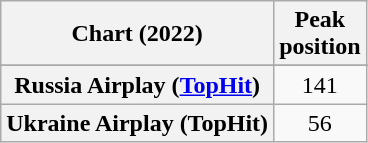<table class="wikitable sortable plainrowheaders" style="text-align:center">
<tr>
<th scope="col">Chart (2022)</th>
<th scope="col">Peak<br>position</th>
</tr>
<tr>
</tr>
<tr>
<th scope="row">Russia Airplay (<a href='#'>TopHit</a>)</th>
<td>141</td>
</tr>
<tr>
<th scope="row">Ukraine Airplay (TopHit)</th>
<td>56</td>
</tr>
</table>
